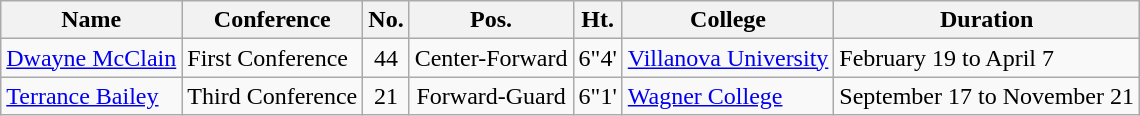<table class="wikitable" border="1">
<tr>
<th>Name</th>
<th>Conference</th>
<th>No.</th>
<th>Pos.</th>
<th>Ht.</th>
<th>College</th>
<th>Duration</th>
</tr>
<tr>
<td><a href='#'>Dwayne McClain</a></td>
<td>First Conference</td>
<td align=center>44</td>
<td align=center>Center-Forward</td>
<td align=center>6"4'</td>
<td><a href='#'>Villanova University</a></td>
<td>February 19 to April 7</td>
</tr>
<tr>
<td><a href='#'>Terrance Bailey</a></td>
<td>Third Conference</td>
<td align=center>21</td>
<td align=center>Forward-Guard</td>
<td align=center>6"1'</td>
<td><a href='#'>Wagner College</a></td>
<td>September 17 to November 21</td>
</tr>
</table>
